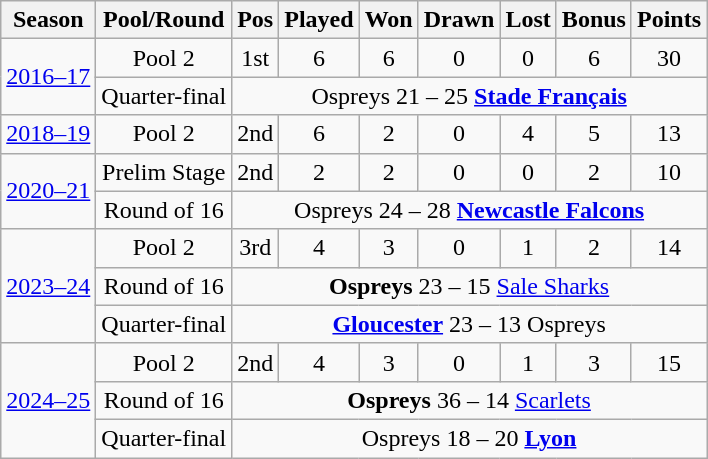<table class="wikitable" style="text-align:center">
<tr>
<th>Season</th>
<th>Pool/Round</th>
<th>Pos</th>
<th>Played</th>
<th>Won</th>
<th>Drawn</th>
<th>Lost</th>
<th>Bonus</th>
<th>Points</th>
</tr>
<tr>
<td rowspan="2"><a href='#'>2016–17</a></td>
<td>Pool 2</td>
<td>1st</td>
<td>6</td>
<td>6</td>
<td>0</td>
<td>0</td>
<td>6</td>
<td>30</td>
</tr>
<tr>
<td>Quarter-final</td>
<td colspan="8">Ospreys 21 – 25 <strong><a href='#'>Stade Français</a></strong></td>
</tr>
<tr>
<td><a href='#'>2018–19</a></td>
<td>Pool 2</td>
<td>2nd</td>
<td>6</td>
<td>2</td>
<td>0</td>
<td>4</td>
<td>5</td>
<td>13</td>
</tr>
<tr>
<td rowspan="2"><a href='#'>2020–21</a></td>
<td>Prelim Stage</td>
<td>2nd</td>
<td>2</td>
<td>2</td>
<td>0</td>
<td>0</td>
<td>2</td>
<td>10</td>
</tr>
<tr>
<td>Round of 16</td>
<td colspan="8">Ospreys 24 – 28 <strong><a href='#'>Newcastle Falcons</a></strong></td>
</tr>
<tr>
<td rowspan="3"><a href='#'>2023–24</a></td>
<td>Pool 2</td>
<td>3rd</td>
<td>4</td>
<td>3</td>
<td>0</td>
<td>1</td>
<td>2</td>
<td>14</td>
</tr>
<tr>
<td>Round of 16</td>
<td colspan="8"><strong>Ospreys</strong> 23 – 15 <a href='#'>Sale Sharks</a></td>
</tr>
<tr>
<td>Quarter-final</td>
<td colspan="8"><strong><a href='#'>Gloucester</a></strong> 23 – 13 Ospreys</td>
</tr>
<tr>
<td rowspan="3"><a href='#'>2024–25</a></td>
<td>Pool 2</td>
<td>2nd</td>
<td>4</td>
<td>3</td>
<td>0</td>
<td>1</td>
<td>3</td>
<td>15</td>
</tr>
<tr>
<td>Round of 16</td>
<td colspan="8"><strong>Ospreys</strong> 36 – 14 <a href='#'>Scarlets</a></td>
</tr>
<tr>
<td>Quarter-final</td>
<td colspan="8">Ospreys 18 – 20 <strong><a href='#'>Lyon</a></strong></td>
</tr>
</table>
